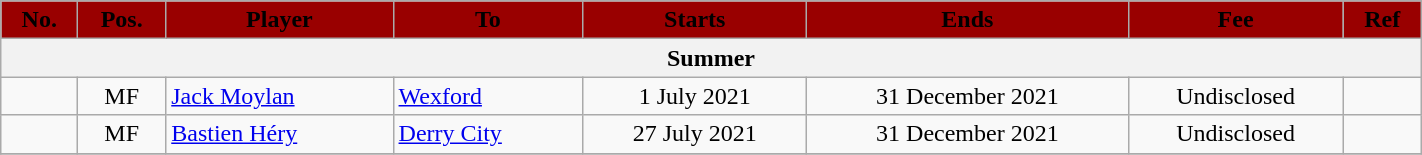<table class="wikitable" style="text-align:center;width:75%;">
<tr>
<th style=background:#990000;color:#000000>No.</th>
<th style=background:#990000;color:#000000>Pos.</th>
<th style=background:#990000;color:#000000>Player</th>
<th style=background:#990000;color:#000000>To</th>
<th style=background:#990000;color:#000000>Starts</th>
<th style=background:#990000;color:#000000>Ends</th>
<th style=background:#990000;color:#000000>Fee</th>
<th style=background:#990000;color:#000000>Ref</th>
</tr>
<tr>
<th colspan=8>Summer</th>
</tr>
<tr>
<td></td>
<td>MF</td>
<td align=left> <a href='#'>Jack Moylan</a></td>
<td align=left> <a href='#'>Wexford</a></td>
<td>1 July 2021</td>
<td>31 December 2021</td>
<td>Undisclosed</td>
<td></td>
</tr>
<tr>
<td></td>
<td>MF</td>
<td align=left> <a href='#'>Bastien Héry</a></td>
<td align=left> <a href='#'>Derry City</a></td>
<td>27 July 2021</td>
<td>31 December 2021</td>
<td>Undisclosed</td>
<td></td>
</tr>
<tr>
</tr>
</table>
